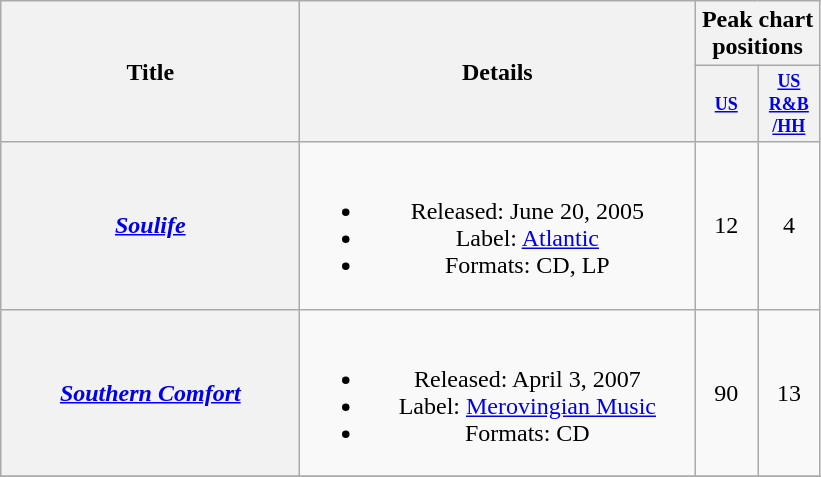<table class="wikitable plainrowheaders" style="text-align:center;">
<tr>
<th rowspan="2" style="width:12em;">Title</th>
<th rowspan="2" style="width:16em;">Details</th>
<th colspan="2">Peak chart positions</th>
</tr>
<tr style="font-size:smaller;">
<th style="width:3em; font-size:90%;"><a href='#'>US</a><br></th>
<th style="width:3em; font-size:90%;"><a href='#'>US<br>R&B<br>/HH</a><br></th>
</tr>
<tr>
<th scope="row"><em><a href='#'>Soulife</a></em></th>
<td><br><ul><li>Released: June 20, 2005</li><li>Label: <a href='#'>Atlantic</a></li><li>Formats: CD, LP</li></ul></td>
<td>12</td>
<td>4</td>
</tr>
<tr>
<th scope="row"><em><a href='#'>Southern Comfort</a></em></th>
<td><br><ul><li>Released: April 3, 2007</li><li>Label: <a href='#'>Merovingian Music</a></li><li>Formats: CD</li></ul></td>
<td>90</td>
<td>13</td>
</tr>
<tr>
</tr>
</table>
